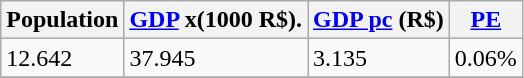<table class="wikitable" border="1">
<tr>
<th>Population</th>
<th><a href='#'>GDP</a> x(1000 R$).</th>
<th><a href='#'>GDP pc</a> (R$)</th>
<th><a href='#'>PE</a></th>
</tr>
<tr>
<td>12.642</td>
<td>37.945</td>
<td>3.135</td>
<td>0.06%</td>
</tr>
<tr>
</tr>
</table>
